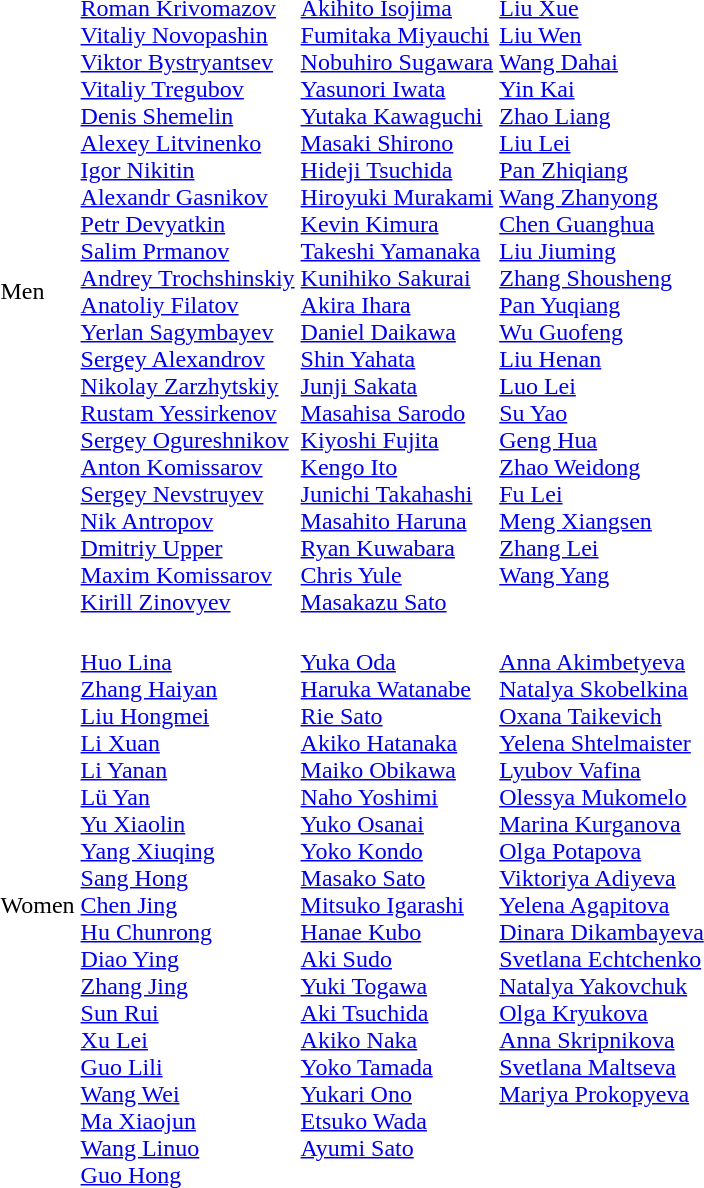<table>
<tr>
<td>Men<br></td>
<td><br><a href='#'>Roman Krivomazov</a><br><a href='#'>Vitaliy Novopashin</a><br><a href='#'>Viktor Bystryantsev</a><br><a href='#'>Vitaliy Tregubov</a><br><a href='#'>Denis Shemelin</a><br><a href='#'>Alexey Litvinenko</a><br><a href='#'>Igor Nikitin</a><br><a href='#'>Alexandr Gasnikov</a><br><a href='#'>Petr Devyatkin</a><br><a href='#'>Salim Prmanov</a><br><a href='#'>Andrey Trochshinskiy</a><br><a href='#'>Anatoliy Filatov</a><br><a href='#'>Yerlan Sagymbayev</a><br><a href='#'>Sergey Alexandrov</a><br><a href='#'>Nikolay Zarzhytskiy</a><br><a href='#'>Rustam Yessirkenov</a><br><a href='#'>Sergey Ogureshnikov</a><br><a href='#'>Anton Komissarov</a><br><a href='#'>Sergey Nevstruyev</a><br><a href='#'>Nik Antropov</a><br><a href='#'>Dmitriy Upper</a><br><a href='#'>Maxim Komissarov</a><br><a href='#'>Kirill Zinovyev</a></td>
<td><br><a href='#'>Akihito Isojima</a><br><a href='#'>Fumitaka Miyauchi</a><br><a href='#'>Nobuhiro Sugawara</a><br><a href='#'>Yasunori Iwata</a><br><a href='#'>Yutaka Kawaguchi</a><br><a href='#'>Masaki Shirono</a><br><a href='#'>Hideji Tsuchida</a><br><a href='#'>Hiroyuki Murakami</a><br><a href='#'>Kevin Kimura</a><br><a href='#'>Takeshi Yamanaka</a><br><a href='#'>Kunihiko Sakurai</a><br><a href='#'>Akira Ihara</a><br><a href='#'>Daniel Daikawa</a><br><a href='#'>Shin Yahata</a><br><a href='#'>Junji Sakata</a><br><a href='#'>Masahisa Sarodo</a><br><a href='#'>Kiyoshi Fujita</a><br><a href='#'>Kengo Ito</a><br><a href='#'>Junichi Takahashi</a><br><a href='#'>Masahito Haruna</a><br><a href='#'>Ryan Kuwabara</a><br><a href='#'>Chris Yule</a><br><a href='#'>Masakazu Sato</a></td>
<td valign=top><br><a href='#'>Liu Xue</a><br><a href='#'>Liu Wen</a><br><a href='#'>Wang Dahai</a><br><a href='#'>Yin Kai</a><br><a href='#'>Zhao Liang</a><br><a href='#'>Liu Lei</a><br><a href='#'>Pan Zhiqiang</a><br><a href='#'>Wang Zhanyong</a><br><a href='#'>Chen Guanghua</a><br><a href='#'>Liu Jiuming</a><br><a href='#'>Zhang Shousheng</a><br><a href='#'>Pan Yuqiang</a><br><a href='#'>Wu Guofeng</a><br><a href='#'>Liu Henan</a><br><a href='#'>Luo Lei</a><br><a href='#'>Su Yao</a><br><a href='#'>Geng Hua</a><br><a href='#'>Zhao Weidong</a><br><a href='#'>Fu Lei</a><br><a href='#'>Meng Xiangsen</a><br><a href='#'>Zhang Lei</a><br><a href='#'>Wang Yang</a></td>
</tr>
<tr>
<td>Women<br></td>
<td><br><a href='#'>Huo Lina</a><br><a href='#'>Zhang Haiyan</a><br><a href='#'>Liu Hongmei</a><br><a href='#'>Li Xuan</a><br><a href='#'>Li Yanan</a><br><a href='#'>Lü Yan</a><br><a href='#'>Yu Xiaolin</a><br><a href='#'>Yang Xiuqing</a><br><a href='#'>Sang Hong</a><br><a href='#'>Chen Jing</a><br><a href='#'>Hu Chunrong</a><br><a href='#'>Diao Ying</a><br><a href='#'>Zhang Jing</a><br><a href='#'>Sun Rui</a><br><a href='#'>Xu Lei</a><br><a href='#'>Guo Lili</a><br><a href='#'>Wang Wei</a><br><a href='#'>Ma Xiaojun</a><br><a href='#'>Wang Linuo</a><br><a href='#'>Guo Hong</a></td>
<td valign=top><br><a href='#'>Yuka Oda</a><br><a href='#'>Haruka Watanabe</a><br><a href='#'>Rie Sato</a><br><a href='#'>Akiko Hatanaka</a><br><a href='#'>Maiko Obikawa</a><br><a href='#'>Naho Yoshimi</a><br><a href='#'>Yuko Osanai</a><br><a href='#'>Yoko Kondo</a><br><a href='#'>Masako Sato</a><br><a href='#'>Mitsuko Igarashi</a><br><a href='#'>Hanae Kubo</a><br><a href='#'>Aki Sudo</a><br><a href='#'>Yuki Togawa</a><br><a href='#'>Aki Tsuchida</a><br><a href='#'>Akiko Naka</a><br><a href='#'>Yoko Tamada</a><br><a href='#'>Yukari Ono</a><br><a href='#'>Etsuko Wada</a><br><a href='#'>Ayumi Sato</a></td>
<td valign=top><br><a href='#'>Anna Akimbetyeva</a><br><a href='#'>Natalya Skobelkina</a><br><a href='#'>Oxana Taikevich</a><br><a href='#'>Yelena Shtelmaister</a><br><a href='#'>Lyubov Vafina</a><br><a href='#'>Olessya Mukomelo</a><br><a href='#'>Marina Kurganova</a><br><a href='#'>Olga Potapova</a><br><a href='#'>Viktoriya Adiyeva</a><br><a href='#'>Yelena Agapitova</a><br><a href='#'>Dinara Dikambayeva</a><br><a href='#'>Svetlana Echtchenko</a><br><a href='#'>Natalya Yakovchuk</a><br><a href='#'>Olga Kryukova</a><br><a href='#'>Anna Skripnikova</a><br><a href='#'>Svetlana Maltseva</a><br><a href='#'>Mariya Prokopyeva</a></td>
</tr>
</table>
